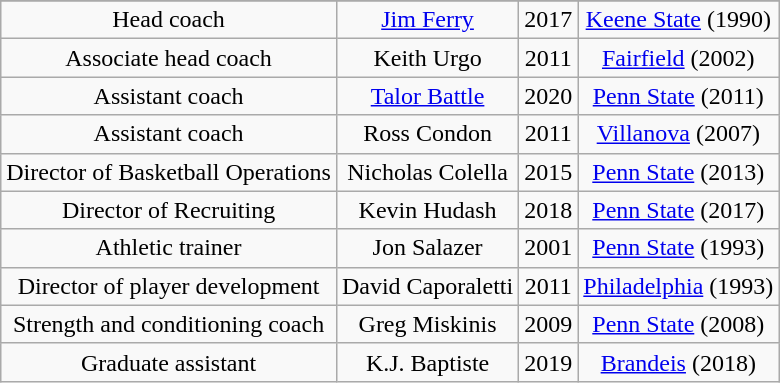<table class="wikitable" style="text-align: center;">
<tr>
</tr>
<tr>
<td>Head coach</td>
<td><a href='#'>Jim Ferry</a></td>
<td>2017</td>
<td><a href='#'>Keene State</a> (1990)</td>
</tr>
<tr>
<td>Associate head coach</td>
<td>Keith Urgo</td>
<td>2011</td>
<td><a href='#'>Fairfield</a> (2002)</td>
</tr>
<tr>
<td>Assistant coach</td>
<td><a href='#'>Talor Battle</a></td>
<td>2020</td>
<td><a href='#'>Penn State</a> (2011)</td>
</tr>
<tr>
<td>Assistant coach</td>
<td>Ross Condon</td>
<td>2011</td>
<td><a href='#'>Villanova</a> (2007)</td>
</tr>
<tr>
<td>Director of Basketball Operations</td>
<td>Nicholas Colella</td>
<td>2015</td>
<td><a href='#'>Penn State</a> (2013)</td>
</tr>
<tr>
<td>Director of Recruiting</td>
<td>Kevin Hudash</td>
<td>2018</td>
<td><a href='#'>Penn State</a> (2017)</td>
</tr>
<tr>
<td>Athletic trainer</td>
<td>Jon Salazer</td>
<td>2001</td>
<td><a href='#'>Penn State</a> (1993)</td>
</tr>
<tr>
<td>Director of player development</td>
<td>David Caporaletti</td>
<td>2011</td>
<td><a href='#'>Philadelphia</a> (1993)</td>
</tr>
<tr>
<td>Strength and conditioning coach</td>
<td>Greg Miskinis</td>
<td>2009</td>
<td><a href='#'>Penn State</a> (2008)</td>
</tr>
<tr>
<td>Graduate assistant</td>
<td>K.J. Baptiste</td>
<td>2019</td>
<td><a href='#'>Brandeis</a> (2018)</td>
</tr>
</table>
